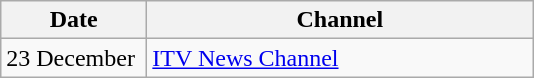<table class="wikitable">
<tr>
<th width=90>Date</th>
<th width=250>Channel</th>
</tr>
<tr>
<td>23 December</td>
<td><a href='#'>ITV News Channel</a></td>
</tr>
</table>
